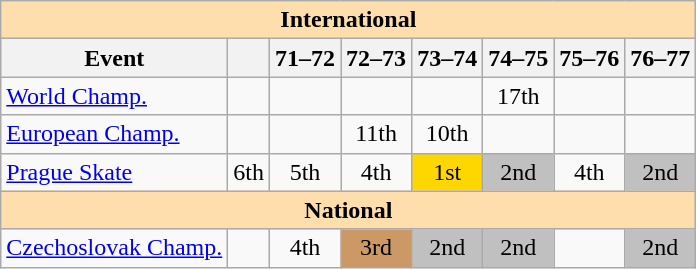<table class="wikitable" style="text-align:center">
<tr>
<th style="background-color: #ffdead; " colspan=8 align=center>International</th>
</tr>
<tr>
<th>Event</th>
<th></th>
<th>71–72</th>
<th>72–73</th>
<th>73–74</th>
<th>74–75</th>
<th>75–76</th>
<th>76–77</th>
</tr>
<tr>
<td align=left><a href='#'>World Champ.</a></td>
<td></td>
<td></td>
<td></td>
<td></td>
<td>17th</td>
<td></td>
<td></td>
</tr>
<tr>
<td align=left><a href='#'>European Champ.</a></td>
<td></td>
<td></td>
<td>11th</td>
<td>10th</td>
<td></td>
<td></td>
<td></td>
</tr>
<tr>
<td align=left><a href='#'>Prague Skate</a></td>
<td>6th</td>
<td>5th</td>
<td>4th</td>
<td bgcolor=gold>1st</td>
<td bgcolor=silver>2nd</td>
<td>4th</td>
<td bgcolor=silver>2nd</td>
</tr>
<tr>
<th style="background-color: #ffdead; " colspan=8 align=center>National</th>
</tr>
<tr>
<td align=left><a href='#'>Czechoslovak Champ.</a></td>
<td></td>
<td>4th</td>
<td bgcolor=cc9966>3rd</td>
<td bgcolor=silver>2nd</td>
<td bgcolor=silver>2nd</td>
<td></td>
<td bgcolor=silver>2nd</td>
</tr>
</table>
